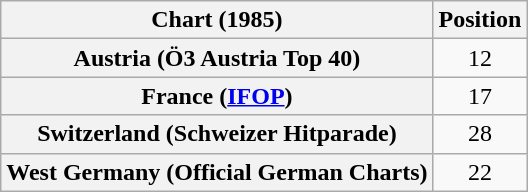<table class="wikitable sortable plainrowheaders" style="text-align:center">
<tr>
<th scope="col">Chart (1985)</th>
<th scope="col">Position</th>
</tr>
<tr>
<th scope="row">Austria (Ö3 Austria Top 40)</th>
<td>12</td>
</tr>
<tr>
<th scope="row">France (<a href='#'>IFOP</a>)</th>
<td>17</td>
</tr>
<tr>
<th scope="row">Switzerland (Schweizer Hitparade)</th>
<td>28</td>
</tr>
<tr>
<th scope="row">West Germany (Official German Charts)</th>
<td>22</td>
</tr>
</table>
